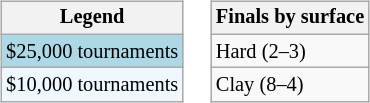<table>
<tr valign=top>
<td><br><table class=wikitable style="font-size:85%">
<tr>
<th>Legend</th>
</tr>
<tr style="background:lightblue;">
<td>$25,000 tournaments</td>
</tr>
<tr style="background:#f0f8ff;">
<td>$10,000 tournaments</td>
</tr>
</table>
</td>
<td><br><table class=wikitable style="font-size:85%">
<tr>
<th>Finals by surface</th>
</tr>
<tr>
<td>Hard (2–3)</td>
</tr>
<tr>
<td>Clay (8–4)</td>
</tr>
</table>
</td>
</tr>
</table>
